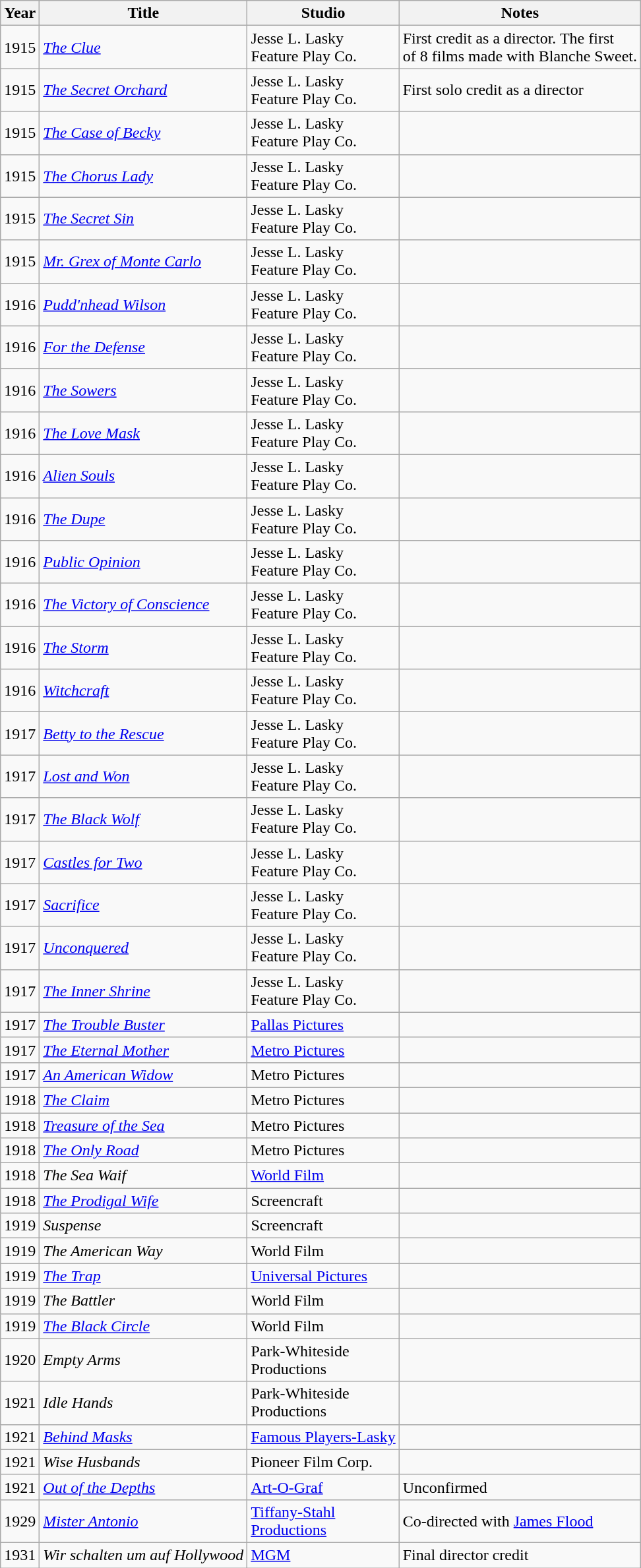<table class="wikitable">
<tr>
<th>Year</th>
<th>Title</th>
<th>Studio</th>
<th>Notes</th>
</tr>
<tr>
<td>1915</td>
<td><a href='#'><em>The Clue</em></a></td>
<td>Jesse L. Lasky<br>Feature Play Co.</td>
<td>First credit as a director. The first<br>of 8 films made with Blanche Sweet.</td>
</tr>
<tr>
<td>1915</td>
<td><em><a href='#'>The Secret Orchard</a></em></td>
<td>Jesse L. Lasky<br>Feature Play Co.</td>
<td>First solo credit as a director</td>
</tr>
<tr>
<td>1915</td>
<td><em><a href='#'>The Case of Becky</a></em></td>
<td>Jesse L. Lasky<br>Feature Play Co.</td>
<td></td>
</tr>
<tr>
<td>1915</td>
<td><a href='#'><em>The Chorus Lady</em></a></td>
<td>Jesse L. Lasky<br>Feature Play Co.</td>
<td></td>
</tr>
<tr>
<td>1915</td>
<td><em><a href='#'>The Secret Sin</a></em></td>
<td>Jesse L. Lasky<br>Feature Play Co.</td>
<td></td>
</tr>
<tr>
<td>1915</td>
<td><em><a href='#'>Mr. Grex of Monte Carlo</a></em></td>
<td>Jesse L. Lasky<br>Feature Play Co.</td>
<td></td>
</tr>
<tr>
<td>1916</td>
<td><a href='#'><em>Pudd'nhead Wilson</em></a></td>
<td>Jesse L. Lasky<br>Feature Play Co.</td>
<td></td>
</tr>
<tr>
<td>1916</td>
<td><a href='#'><em>For the Defense</em></a></td>
<td>Jesse L. Lasky<br>Feature Play Co.</td>
<td></td>
</tr>
<tr>
<td>1916</td>
<td><a href='#'><em>The Sowers</em></a></td>
<td>Jesse L. Lasky<br>Feature Play Co.</td>
<td></td>
</tr>
<tr>
<td>1916</td>
<td><a href='#'><em>The Love Mask</em></a></td>
<td>Jesse L. Lasky<br>Feature Play Co.</td>
<td></td>
</tr>
<tr>
<td>1916</td>
<td><em><a href='#'>Alien Souls</a></em></td>
<td>Jesse L. Lasky<br>Feature Play Co.</td>
<td></td>
</tr>
<tr>
<td>1916</td>
<td><a href='#'><em>The Dupe</em></a></td>
<td>Jesse L. Lasky<br>Feature Play Co.</td>
<td></td>
</tr>
<tr>
<td>1916</td>
<td><em><a href='#'>Public Opinion</a></em></td>
<td>Jesse L. Lasky<br>Feature Play Co.</td>
<td></td>
</tr>
<tr>
<td>1916</td>
<td><em><a href='#'>The Victory of Conscience</a></em></td>
<td>Jesse L. Lasky<br>Feature Play Co.</td>
<td></td>
</tr>
<tr>
<td>1916</td>
<td><em><a href='#'>The Storm</a></em></td>
<td>Jesse L. Lasky<br>Feature Play Co.</td>
<td></td>
</tr>
<tr>
<td>1916</td>
<td><em><a href='#'>Witchcraft</a></em></td>
<td>Jesse L. Lasky<br>Feature Play Co.</td>
<td></td>
</tr>
<tr>
<td>1917</td>
<td><em><a href='#'>Betty to the Rescue</a></em></td>
<td>Jesse L. Lasky<br>Feature Play Co.</td>
<td></td>
</tr>
<tr>
<td>1917</td>
<td><em><a href='#'>Lost and Won</a></em></td>
<td>Jesse L. Lasky<br>Feature Play Co.</td>
<td></td>
</tr>
<tr>
<td>1917</td>
<td><a href='#'><em>The Black Wolf</em></a></td>
<td>Jesse L. Lasky<br>Feature Play Co.</td>
<td></td>
</tr>
<tr>
<td>1917</td>
<td><em><a href='#'>Castles for Two</a></em></td>
<td>Jesse L. Lasky<br>Feature Play Co.</td>
<td></td>
</tr>
<tr>
<td>1917</td>
<td><a href='#'><em>Sacrifice</em></a></td>
<td>Jesse L. Lasky<br>Feature Play Co.</td>
<td></td>
</tr>
<tr>
<td>1917</td>
<td><a href='#'><em>Unconquered</em></a></td>
<td>Jesse L. Lasky<br>Feature Play Co.</td>
<td></td>
</tr>
<tr>
<td>1917</td>
<td><a href='#'><em>The Inner Shrine</em></a></td>
<td>Jesse L. Lasky<br>Feature Play Co.</td>
<td></td>
</tr>
<tr>
<td>1917</td>
<td><a href='#'><em>The Trouble Buster</em></a></td>
<td><a href='#'>Pallas Pictures</a></td>
<td></td>
</tr>
<tr>
<td>1917</td>
<td><a href='#'><em>The Eternal Mother</em></a></td>
<td><a href='#'>Metro Pictures</a></td>
<td></td>
</tr>
<tr>
<td>1917</td>
<td><em><a href='#'>An American Widow</a></em></td>
<td>Metro Pictures</td>
<td></td>
</tr>
<tr>
<td>1918</td>
<td><em><a href='#'>The Claim</a></em></td>
<td>Metro Pictures</td>
<td></td>
</tr>
<tr>
<td>1918</td>
<td><em><a href='#'>Treasure of the Sea</a></em></td>
<td>Metro Pictures</td>
<td></td>
</tr>
<tr>
<td>1918</td>
<td><a href='#'><em>The Only Road</em></a></td>
<td>Metro Pictures</td>
<td></td>
</tr>
<tr>
<td>1918</td>
<td><em>The Sea Waif</em></td>
<td><a href='#'>World Film</a></td>
<td></td>
</tr>
<tr>
<td>1918</td>
<td><a href='#'><em>The Prodigal Wife</em></a></td>
<td>Screencraft</td>
<td></td>
</tr>
<tr>
<td>1919</td>
<td><em>Suspense</em></td>
<td>Screencraft</td>
<td></td>
</tr>
<tr>
<td>1919</td>
<td><em>The American Way</em></td>
<td>World Film</td>
<td></td>
</tr>
<tr>
<td>1919</td>
<td><a href='#'><em>The Trap</em></a></td>
<td><a href='#'>Universal Pictures</a></td>
<td></td>
</tr>
<tr>
<td>1919</td>
<td><em>The Battler</em></td>
<td>World Film</td>
<td></td>
</tr>
<tr>
<td>1919</td>
<td><em><a href='#'>The Black Circle</a></em></td>
<td>World Film</td>
<td></td>
</tr>
<tr>
<td>1920</td>
<td><em>Empty Arms</em></td>
<td>Park-Whiteside<br>Productions</td>
<td></td>
</tr>
<tr>
<td>1921</td>
<td><em>Idle Hands</em></td>
<td>Park-Whiteside<br>Productions</td>
<td></td>
</tr>
<tr>
<td>1921</td>
<td><em><a href='#'>Behind Masks</a></em></td>
<td><a href='#'>Famous Players-Lasky</a></td>
<td></td>
</tr>
<tr>
<td>1921</td>
<td><em>Wise Husbands</em></td>
<td>Pioneer Film Corp.</td>
<td></td>
</tr>
<tr>
<td>1921</td>
<td><a href='#'><em>Out of the Depths</em></a></td>
<td><a href='#'>Art-O-Graf</a></td>
<td>Unconfirmed</td>
</tr>
<tr>
<td>1929</td>
<td><a href='#'><em>Mister Antonio</em></a></td>
<td><a href='#'>Tiffany-Stahl</a><br><a href='#'>Productions</a></td>
<td>Co-directed with <a href='#'>James Flood</a></td>
</tr>
<tr>
<td>1931</td>
<td><em>Wir schalten um auf Hollywood</em></td>
<td><a href='#'>MGM</a></td>
<td>Final director credit</td>
</tr>
</table>
